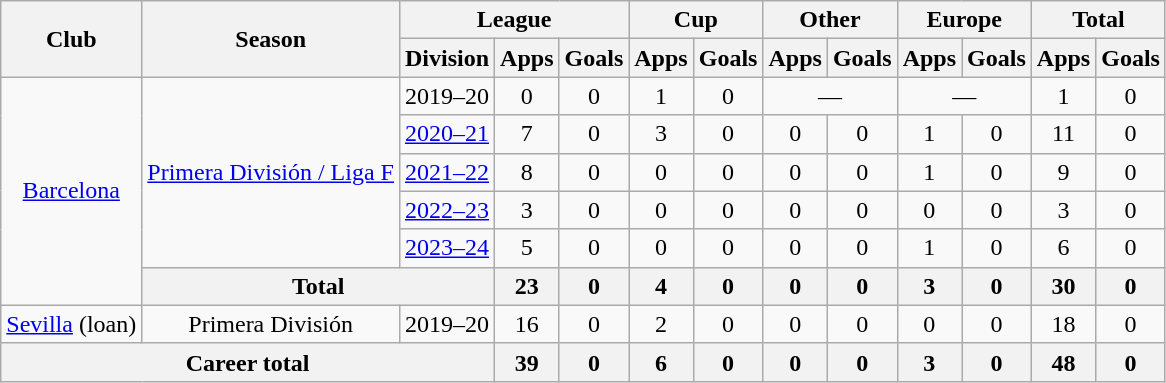<table class="wikitable" style="text-align: center">
<tr>
<th rowspan="2">Club</th>
<th rowspan="2">Season</th>
<th colspan="3">League</th>
<th colspan="2">Cup</th>
<th colspan="2">Other</th>
<th colspan="2">Europe</th>
<th colspan="2">Total</th>
</tr>
<tr>
<th>Division</th>
<th>Apps</th>
<th>Goals</th>
<th>Apps</th>
<th>Goals</th>
<th>Apps</th>
<th>Goals</th>
<th>Apps</th>
<th>Goals</th>
<th>Apps</th>
<th>Goals</th>
</tr>
<tr>
<td rowspan="6"><a href='#'>Barcelona</a></td>
<td rowspan="5" valign="center"><a href='#'>Primera División / Liga F</a></td>
<td>2019–20</td>
<td>0</td>
<td>0</td>
<td>1</td>
<td>0</td>
<td colspan=2>—</td>
<td colspan=2>—</td>
<td>1</td>
<td>0</td>
</tr>
<tr>
<td><a href='#'>2020–21</a></td>
<td>7</td>
<td>0</td>
<td>3</td>
<td>0</td>
<td>0</td>
<td>0</td>
<td>1</td>
<td>0</td>
<td>11</td>
<td>0</td>
</tr>
<tr>
<td><a href='#'>2021–22</a></td>
<td>8</td>
<td>0</td>
<td>0</td>
<td>0</td>
<td>0</td>
<td>0</td>
<td>1</td>
<td>0</td>
<td>9</td>
<td>0</td>
</tr>
<tr>
<td><a href='#'>2022–23</a></td>
<td>3</td>
<td>0</td>
<td>0</td>
<td>0</td>
<td>0</td>
<td>0</td>
<td>0</td>
<td>0</td>
<td>3</td>
<td>0</td>
</tr>
<tr>
<td><a href='#'>2023–24</a></td>
<td>5</td>
<td>0</td>
<td>0</td>
<td>0</td>
<td>0</td>
<td>0</td>
<td>1</td>
<td>0</td>
<td>6</td>
<td>0</td>
</tr>
<tr>
<th colspan="2">Total</th>
<th>23</th>
<th>0</th>
<th>4</th>
<th>0</th>
<th>0</th>
<th>0</th>
<th>3</th>
<th>0</th>
<th>30</th>
<th>0</th>
</tr>
<tr>
<td><a href='#'>Sevilla</a> (loan)</td>
<td>Primera División</td>
<td>2019–20</td>
<td>16</td>
<td>0</td>
<td>2</td>
<td>0</td>
<td>0</td>
<td>0</td>
<td>0</td>
<td>0</td>
<td>18</td>
<td>0</td>
</tr>
<tr>
<th colspan="3">Career total</th>
<th>39</th>
<th>0</th>
<th>6</th>
<th>0</th>
<th>0</th>
<th>0</th>
<th>3</th>
<th>0</th>
<th>48</th>
<th>0</th>
</tr>
</table>
